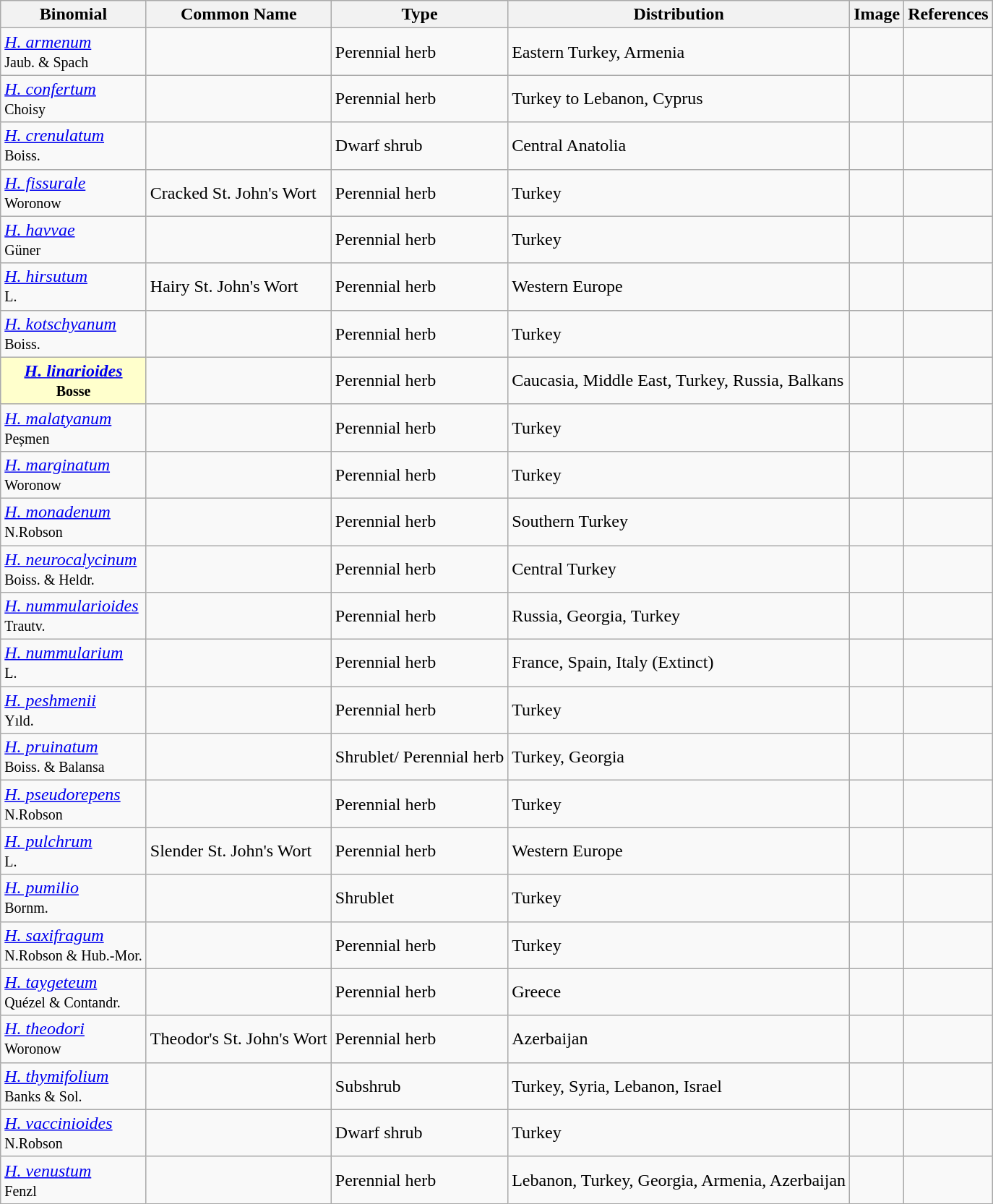<table class="wikitable mw-collapsible ">
<tr>
<th>Binomial</th>
<th>Common Name</th>
<th>Type</th>
<th>Distribution</th>
<th>Image</th>
<th>References</th>
</tr>
<tr>
<td><em><a href='#'>H. armenum</a></em><br><small>Jaub. & Spach</small></td>
<td></td>
<td>Perennial herb</td>
<td>Eastern Turkey, Armenia</td>
<td></td>
<td></td>
</tr>
<tr>
<td><a href='#'><em>H. confertum</em></a><br><small>Choisy</small></td>
<td></td>
<td>Perennial herb</td>
<td>Turkey to Lebanon, Cyprus</td>
<td></td>
<td></td>
</tr>
<tr>
<td><em><a href='#'>H. crenulatum</a></em><br><small>Boiss.</small></td>
<td></td>
<td>Dwarf shrub</td>
<td>Central Anatolia</td>
<td></td>
<td></td>
</tr>
<tr>
<td><em><a href='#'>H. fissurale</a></em><br><small>Woronow</small></td>
<td>Cracked St. John's Wort</td>
<td>Perennial herb</td>
<td>Turkey</td>
<td></td>
<td></td>
</tr>
<tr>
<td><em><a href='#'>H. havvae</a></em><br><small>Güner</small></td>
<td></td>
<td>Perennial herb</td>
<td>Turkey</td>
<td></td>
<td></td>
</tr>
<tr>
<td><em><a href='#'>H. hirsutum</a></em><br><small>L.</small></td>
<td>Hairy St. John's Wort</td>
<td>Perennial herb</td>
<td>Western Europe</td>
<td></td>
<td></td>
</tr>
<tr>
<td><em><a href='#'>H. kotschyanum</a></em><br><small>Boiss.</small></td>
<td></td>
<td>Perennial herb</td>
<td>Turkey</td>
<td></td>
<td></td>
</tr>
<tr>
<th scope="row" align="left" style="background:#FFFFCC;"><em><a href='#'>H. linarioides</a></em><br><small>Bosse</small></th>
<td></td>
<td>Perennial herb</td>
<td>Caucasia, Middle East, Turkey, Russia, Balkans</td>
<td></td>
<td></td>
</tr>
<tr>
<td><em><a href='#'>H. malatyanum</a></em><br><small>Peșmen</small></td>
<td></td>
<td>Perennial herb</td>
<td>Turkey</td>
<td></td>
<td></td>
</tr>
<tr>
<td><em><a href='#'>H. marginatum</a></em><br><small>Woronow</small></td>
<td></td>
<td>Perennial herb</td>
<td>Turkey</td>
<td></td>
<td></td>
</tr>
<tr>
<td><em><a href='#'>H. monadenum</a></em><br><small>N.Robson</small></td>
<td></td>
<td>Perennial herb</td>
<td>Southern Turkey</td>
<td></td>
<td></td>
</tr>
<tr>
<td><em><a href='#'>H. neurocalycinum</a></em><br><small>Boiss. & Heldr.</small></td>
<td></td>
<td>Perennial herb</td>
<td>Central Turkey</td>
<td></td>
<td></td>
</tr>
<tr>
<td><em><a href='#'>H. nummularioides</a></em><br><small>Trautv.</small></td>
<td></td>
<td>Perennial herb</td>
<td>Russia, Georgia, Turkey</td>
<td></td>
<td></td>
</tr>
<tr>
<td><em><a href='#'>H. nummularium</a></em><br><small>L.</small></td>
<td></td>
<td>Perennial herb</td>
<td>France, Spain, Italy (Extinct)</td>
<td></td>
<td></td>
</tr>
<tr>
<td><em><a href='#'>H. peshmenii</a></em><br><small>Yıld.</small></td>
<td></td>
<td>Perennial herb</td>
<td>Turkey</td>
<td></td>
<td></td>
</tr>
<tr>
<td><em><a href='#'>H. pruinatum</a></em><br><small>Boiss. & Balansa</small></td>
<td></td>
<td>Shrublet/ Perennial herb</td>
<td>Turkey, Georgia</td>
<td></td>
<td></td>
</tr>
<tr>
<td><em><a href='#'>H. pseudorepens</a></em><br><small>N.Robson</small></td>
<td></td>
<td>Perennial herb</td>
<td>Turkey</td>
<td></td>
<td></td>
</tr>
<tr>
<td><em><a href='#'>H. pulchrum</a></em><br><small>L.</small></td>
<td>Slender St. John's Wort</td>
<td>Perennial herb</td>
<td>Western Europe</td>
<td></td>
<td></td>
</tr>
<tr>
<td><em><a href='#'>H. pumilio</a></em><br><small>Bornm.</small></td>
<td></td>
<td>Shrublet</td>
<td>Turkey</td>
<td></td>
<td></td>
</tr>
<tr>
<td><em><a href='#'>H. saxifragum</a></em><br><small>N.Robson & Hub.-Mor.</small></td>
<td></td>
<td>Perennial herb</td>
<td>Turkey</td>
<td></td>
<td></td>
</tr>
<tr>
<td><em><a href='#'>H. taygeteum</a></em><br><small>Quézel & Contandr.</small></td>
<td></td>
<td>Perennial herb</td>
<td>Greece</td>
<td></td>
<td></td>
</tr>
<tr>
<td><em><a href='#'>H. theodori</a></em><br><small>Woronow</small></td>
<td>Theodor's St. John's Wort</td>
<td>Perennial herb</td>
<td>Azerbaijan</td>
<td></td>
<td></td>
</tr>
<tr>
<td><em><a href='#'>H. thymifolium</a></em><br><small>Banks & Sol.</small></td>
<td></td>
<td>Subshrub</td>
<td>Turkey, Syria, Lebanon, Israel</td>
<td></td>
<td></td>
</tr>
<tr>
<td><em><a href='#'>H. vaccinioides</a></em><br><small>N.Robson</small></td>
<td></td>
<td>Dwarf shrub</td>
<td>Turkey</td>
<td></td>
<td></td>
</tr>
<tr>
<td><em><a href='#'>H. venustum</a></em><br><small>Fenzl</small></td>
<td></td>
<td>Perennial herb</td>
<td>Lebanon, Turkey, Georgia, Armenia, Azerbaijan</td>
<td></td>
<td></td>
</tr>
</table>
